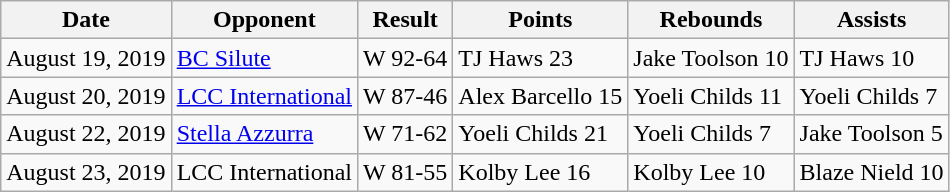<table class="wikitable">
<tr>
<th>Date</th>
<th>Opponent</th>
<th>Result</th>
<th>Points</th>
<th>Rebounds</th>
<th>Assists</th>
</tr>
<tr>
<td>August 19, 2019</td>
<td><a href='#'>BC Silute</a></td>
<td>W 92-64</td>
<td>TJ Haws 23</td>
<td>Jake Toolson 10</td>
<td>TJ Haws 10</td>
</tr>
<tr>
<td>August 20, 2019</td>
<td><a href='#'>LCC International</a></td>
<td>W 87-46</td>
<td>Alex Barcello 15</td>
<td>Yoeli Childs 11</td>
<td>Yoeli Childs 7</td>
</tr>
<tr>
<td>August 22, 2019</td>
<td><a href='#'>Stella Azzurra</a></td>
<td>W 71-62</td>
<td>Yoeli Childs 21</td>
<td>Yoeli Childs 7</td>
<td>Jake Toolson 5</td>
</tr>
<tr>
<td>August 23, 2019</td>
<td>LCC International</td>
<td>W 81-55</td>
<td>Kolby Lee 16</td>
<td>Kolby Lee 10</td>
<td>Blaze Nield 10</td>
</tr>
</table>
